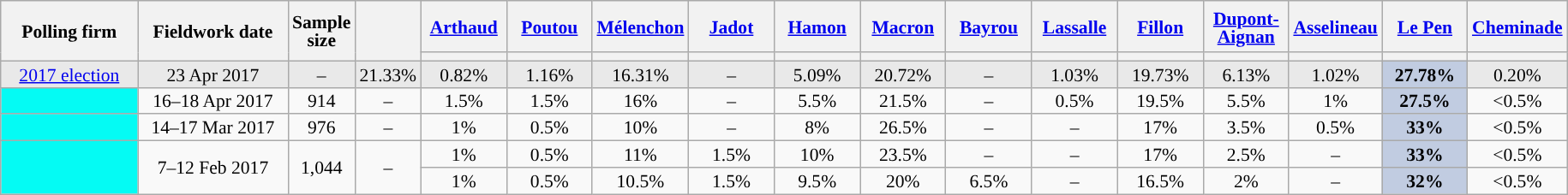<table class="wikitable sortable" style="text-align:center;font-size:90%;line-height:14px;">
<tr style="height:40px;">
<th style="width:100px;" rowspan="2">Polling firm</th>
<th style="width:110px;" rowspan="2">Fieldwork date</th>
<th style="width:35px;" rowspan="2">Sample<br>size</th>
<th style="width:30px;" rowspan="2"></th>
<th class="unsortable" style="width:60px;"><a href='#'>Arthaud</a><br></th>
<th class="unsortable" style="width:60px;"><a href='#'>Poutou</a><br></th>
<th class="unsortable" style="width:60px;"><a href='#'>Mélenchon</a><br></th>
<th class="unsortable" style="width:60px;"><a href='#'>Jadot</a><br></th>
<th class="unsortable" style="width:60px;"><a href='#'>Hamon</a><br></th>
<th class="unsortable" style="width:60px;"><a href='#'>Macron</a><br></th>
<th class="unsortable" style="width:60px;"><a href='#'>Bayrou</a><br></th>
<th class="unsortable" style="width:60px;"><a href='#'>Lassalle</a><br></th>
<th class="unsortable" style="width:60px;"><a href='#'>Fillon</a><br></th>
<th class="unsortable" style="width:60px;"><a href='#'>Dupont-Aignan</a><br></th>
<th class="unsortable" style="width:60px;"><a href='#'>Asselineau</a><br></th>
<th class="unsortable" style="width:60px;"><a href='#'>Le Pen</a><br></th>
<th class="unsortable" style="width:60px;"><a href='#'>Cheminade</a><br></th>
</tr>
<tr>
<th style="background:"></th>
<th style="background:"></th>
<th style="background:"></th>
<th style="background:"></th>
<th style="background:"></th>
<th style="background:"></th>
<th style="background:"></th>
<th style="background:"></th>
<th style="background:"></th>
<th style="background:"></th>
<th style="background:"></th>
<th style="background:"></th>
<th style="background:"></th>
</tr>
<tr style="background:#E9E9E9;">
<td><a href='#'>2017 election</a></td>
<td data-sort-value="2017-04-23">23 Apr 2017</td>
<td>–</td>
<td>21.33%</td>
<td>0.82%</td>
<td>1.16%</td>
<td>16.31%</td>
<td>–</td>
<td>5.09%</td>
<td>20.72%</td>
<td>–</td>
<td>1.03%</td>
<td>19.73%</td>
<td>6.13%</td>
<td>1.02%</td>
<td style="background:#C1CCE1;"><strong>27.78%</strong></td>
<td>0.20%</td>
</tr>
<tr>
<td style="background:#04FBF4;"></td>
<td data-sort-value="2017-04-18">16–18 Apr 2017</td>
<td>914</td>
<td>–</td>
<td>1.5%</td>
<td>1.5%</td>
<td>16%</td>
<td>–</td>
<td>5.5%</td>
<td>21.5%</td>
<td>–</td>
<td>0.5%</td>
<td>19.5%</td>
<td>5.5%</td>
<td>1%</td>
<td style="background:#C1CCE1;"><strong>27.5%</strong></td>
<td data-sort-value="0%"><0.5%</td>
</tr>
<tr>
<td style="background:#04FBF4;"></td>
<td data-sort-value="2017-03-17">14–17 Mar 2017</td>
<td>976</td>
<td>–</td>
<td>1%</td>
<td>0.5%</td>
<td>10%</td>
<td>–</td>
<td>8%</td>
<td>26.5%</td>
<td>–</td>
<td>–</td>
<td>17%</td>
<td>3.5%</td>
<td>0.5%</td>
<td style="background:#C1CCE1;"><strong>33%</strong></td>
<td data-sort-value="0%"><0.5%</td>
</tr>
<tr>
<td rowspan="2" style="background:#04FBF4;"></td>
<td rowspan="2" data-sort-value="2017-02-12">7–12 Feb 2017</td>
<td rowspan="2">1,044</td>
<td rowspan="2">–</td>
<td>1%</td>
<td>0.5%</td>
<td>11%</td>
<td>1.5%</td>
<td>10%</td>
<td>23.5%</td>
<td>–</td>
<td>–</td>
<td>17%</td>
<td>2.5%</td>
<td>–</td>
<td style="background:#C1CCE1;"><strong>33%</strong></td>
<td data-sort-value="0%"><0.5%</td>
</tr>
<tr>
<td>1%</td>
<td>0.5%</td>
<td>10.5%</td>
<td>1.5%</td>
<td>9.5%</td>
<td>20%</td>
<td>6.5%</td>
<td>–</td>
<td>16.5%</td>
<td>2%</td>
<td>–</td>
<td style="background:#C1CCE1;"><strong>32%</strong></td>
<td data-sort-value="0%"><0.5%</td>
</tr>
</table>
